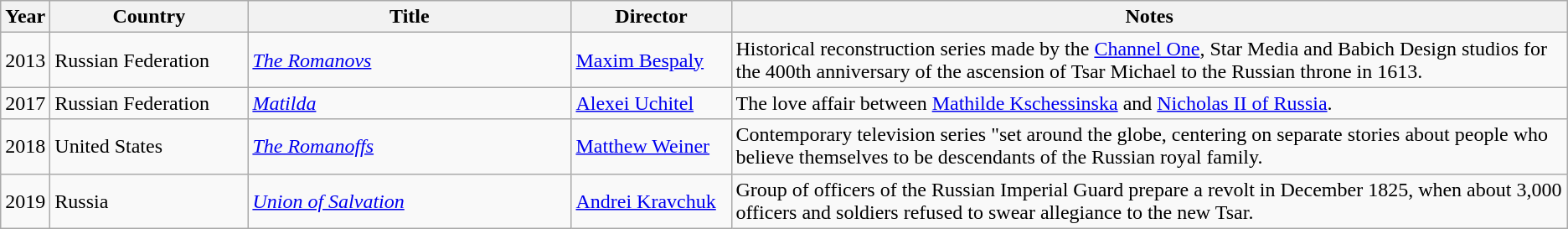<table class="wikitable">
<tr>
<th width=25>Year</th>
<th width=150>Country</th>
<th width=250>Title</th>
<th width=120>Director</th>
<th>Notes</th>
</tr>
<tr>
<td>2013</td>
<td>Russian Federation</td>
<td><em><a href='#'>The Romanovs</a></em></td>
<td><a href='#'>Maxim Bespaly</a></td>
<td>Historical reconstruction series made by the <a href='#'>Channel One</a>, Star Media and Babich Design studios for the 400th anniversary of the ascension of Tsar Michael to the Russian throne in 1613.</td>
</tr>
<tr>
<td>2017</td>
<td>Russian Federation</td>
<td><em><a href='#'>Matilda</a></em></td>
<td><a href='#'>Alexei Uchitel</a></td>
<td>The love affair between <a href='#'>Mathilde Kschessinska</a> and <a href='#'>Nicholas II of Russia</a>.</td>
</tr>
<tr>
<td>2018</td>
<td>United States</td>
<td><em><a href='#'>The Romanoffs</a></em></td>
<td><a href='#'>Matthew Weiner</a></td>
<td>Contemporary television series "set around the globe, centering on separate stories about people who believe themselves to be descendants of the Russian royal family.</td>
</tr>
<tr>
<td>2019</td>
<td>Russia</td>
<td><em><a href='#'>Union of Salvation</a></em></td>
<td><a href='#'>Andrei Kravchuk</a></td>
<td>Group of officers of the Russian Imperial Guard prepare a revolt in December 1825, when about 3,000 officers and soldiers refused to swear allegiance to the new Tsar.</td>
</tr>
</table>
